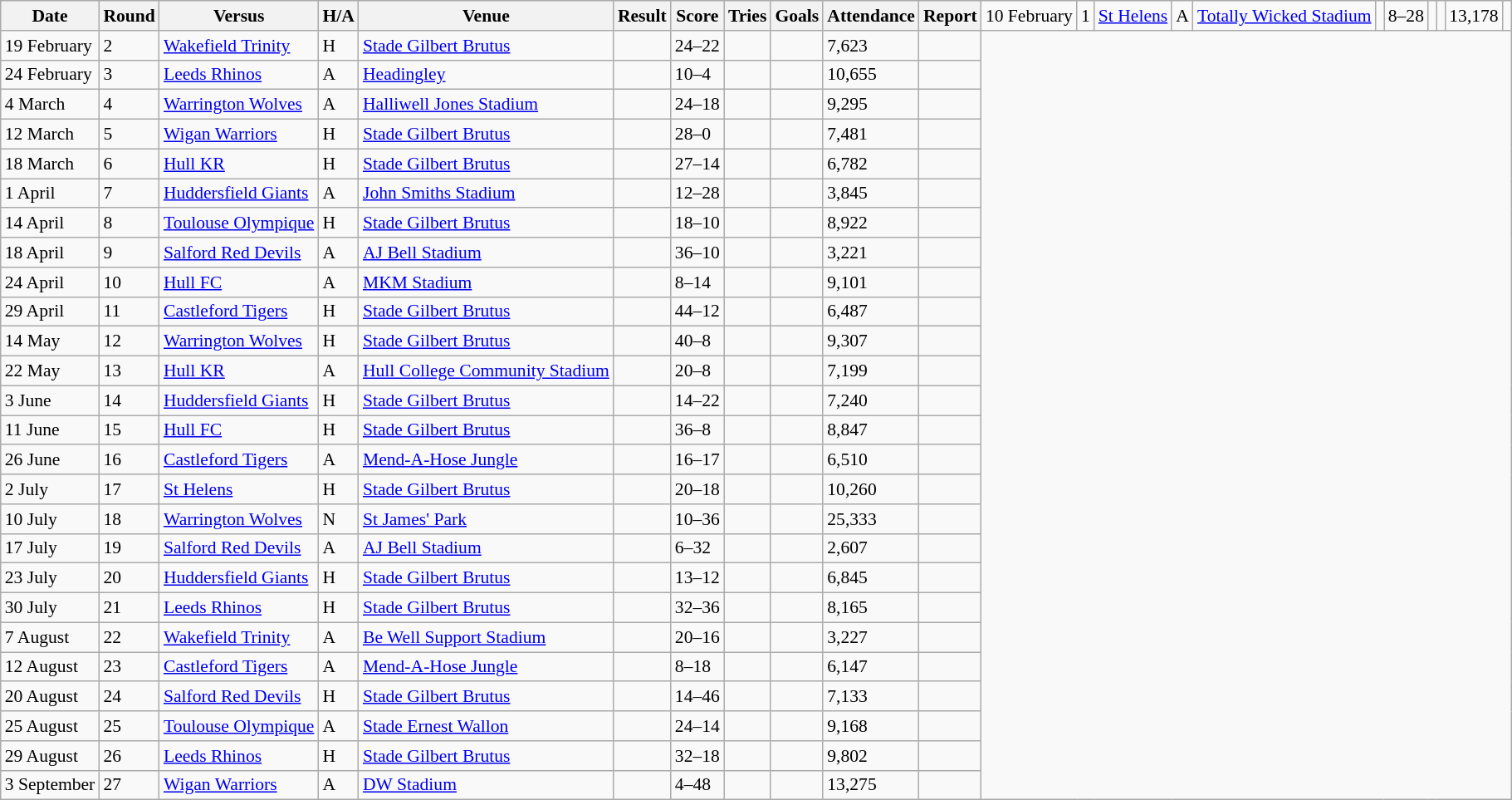<table class="wikitable defaultleft col2center col4center col7center col10right" style="font-size:90%;">
<tr>
<th>Date</th>
<th>Round</th>
<th>Versus</th>
<th>H/A</th>
<th>Venue</th>
<th>Result</th>
<th>Score</th>
<th>Tries</th>
<th>Goals</th>
<th>Attendance</th>
<th>Report</th>
<td>10 February</td>
<td>1</td>
<td> <a href='#'>St Helens</a></td>
<td>A</td>
<td><a href='#'>Totally Wicked Stadium</a></td>
<td></td>
<td>8–28</td>
<td></td>
<td></td>
<td>13,178</td>
<td></td>
</tr>
<tr>
<td>19 February</td>
<td>2</td>
<td> <a href='#'>Wakefield Trinity</a></td>
<td>H</td>
<td><a href='#'>Stade Gilbert Brutus</a></td>
<td></td>
<td>24–22</td>
<td></td>
<td></td>
<td>7,623</td>
<td></td>
</tr>
<tr>
<td>24 February</td>
<td>3</td>
<td> <a href='#'>Leeds Rhinos</a></td>
<td>A</td>
<td><a href='#'>Headingley</a></td>
<td></td>
<td>10–4</td>
<td></td>
<td></td>
<td>10,655</td>
<td></td>
</tr>
<tr>
<td>4 March</td>
<td>4</td>
<td> <a href='#'>Warrington Wolves</a></td>
<td>A</td>
<td><a href='#'>Halliwell Jones Stadium</a></td>
<td></td>
<td>24–18</td>
<td></td>
<td></td>
<td>9,295</td>
<td></td>
</tr>
<tr>
<td>12 March</td>
<td>5</td>
<td> <a href='#'>Wigan Warriors</a></td>
<td>H</td>
<td><a href='#'>Stade Gilbert Brutus</a></td>
<td></td>
<td>28–0</td>
<td></td>
<td></td>
<td>7,481</td>
<td></td>
</tr>
<tr>
<td>18 March</td>
<td>6</td>
<td> <a href='#'>Hull KR</a></td>
<td>H</td>
<td><a href='#'>Stade Gilbert Brutus</a></td>
<td></td>
<td>27–14</td>
<td></td>
<td></td>
<td>6,782</td>
<td></td>
</tr>
<tr>
<td>1 April</td>
<td>7</td>
<td> <a href='#'>Huddersfield Giants</a></td>
<td>A</td>
<td><a href='#'>John Smiths Stadium</a></td>
<td></td>
<td>12–28</td>
<td></td>
<td></td>
<td>3,845</td>
<td></td>
</tr>
<tr>
<td>14 April</td>
<td>8</td>
<td> <a href='#'>Toulouse Olympique</a></td>
<td>H</td>
<td><a href='#'>Stade Gilbert Brutus</a></td>
<td></td>
<td>18–10</td>
<td></td>
<td></td>
<td>8,922</td>
<td></td>
</tr>
<tr>
<td>18 April</td>
<td>9</td>
<td> <a href='#'>Salford Red Devils</a></td>
<td>A</td>
<td><a href='#'>AJ Bell Stadium</a></td>
<td></td>
<td>36–10</td>
<td></td>
<td></td>
<td>3,221</td>
<td></td>
</tr>
<tr>
<td>24 April</td>
<td>10</td>
<td> <a href='#'>Hull FC</a></td>
<td>A</td>
<td><a href='#'>MKM Stadium</a></td>
<td></td>
<td>8–14</td>
<td></td>
<td></td>
<td>9,101</td>
<td></td>
</tr>
<tr>
<td>29 April</td>
<td>11</td>
<td> <a href='#'>Castleford Tigers</a></td>
<td>H</td>
<td><a href='#'>Stade Gilbert Brutus</a></td>
<td></td>
<td>44–12</td>
<td></td>
<td></td>
<td>6,487</td>
<td></td>
</tr>
<tr>
<td>14 May</td>
<td>12</td>
<td> <a href='#'>Warrington Wolves</a></td>
<td>H</td>
<td><a href='#'>Stade Gilbert Brutus</a></td>
<td></td>
<td>40–8</td>
<td></td>
<td></td>
<td>9,307</td>
<td></td>
</tr>
<tr>
<td>22 May</td>
<td>13</td>
<td> <a href='#'>Hull KR</a></td>
<td>A</td>
<td><a href='#'>Hull College Community Stadium</a></td>
<td></td>
<td>20–8</td>
<td></td>
<td></td>
<td>7,199</td>
<td></td>
</tr>
<tr>
<td>3 June</td>
<td>14</td>
<td> <a href='#'>Huddersfield Giants</a></td>
<td>H</td>
<td><a href='#'>Stade Gilbert Brutus</a></td>
<td></td>
<td>14–22</td>
<td></td>
<td></td>
<td>7,240</td>
<td></td>
</tr>
<tr>
<td>11 June</td>
<td>15</td>
<td> <a href='#'>Hull FC</a></td>
<td>H</td>
<td><a href='#'>Stade Gilbert Brutus</a></td>
<td></td>
<td>36–8</td>
<td></td>
<td></td>
<td>8,847</td>
<td></td>
</tr>
<tr>
<td>26 June</td>
<td>16</td>
<td> <a href='#'>Castleford Tigers</a></td>
<td>A</td>
<td><a href='#'>Mend-A-Hose Jungle</a></td>
<td></td>
<td>16–17</td>
<td></td>
<td></td>
<td>6,510</td>
<td></td>
</tr>
<tr>
<td>2 July</td>
<td>17</td>
<td> <a href='#'>St Helens</a></td>
<td>H</td>
<td><a href='#'>Stade Gilbert Brutus</a></td>
<td></td>
<td>20–18</td>
<td></td>
<td></td>
<td>10,260</td>
<td></td>
</tr>
<tr>
<td>10 July</td>
<td>18</td>
<td> <a href='#'>Warrington Wolves</a></td>
<td>N</td>
<td><a href='#'>St James' Park</a></td>
<td></td>
<td>10–36</td>
<td></td>
<td></td>
<td>25,333</td>
<td></td>
</tr>
<tr>
<td>17 July</td>
<td>19</td>
<td> <a href='#'>Salford Red Devils</a></td>
<td>A</td>
<td><a href='#'>AJ Bell Stadium</a></td>
<td></td>
<td>6–32</td>
<td></td>
<td></td>
<td>2,607</td>
<td></td>
</tr>
<tr>
<td>23 July</td>
<td>20</td>
<td> <a href='#'>Huddersfield Giants</a></td>
<td>H</td>
<td><a href='#'>Stade Gilbert Brutus</a></td>
<td></td>
<td>13–12</td>
<td></td>
<td></td>
<td>6,845</td>
<td></td>
</tr>
<tr>
<td>30 July</td>
<td>21</td>
<td> <a href='#'>Leeds Rhinos</a></td>
<td>H</td>
<td><a href='#'>Stade Gilbert Brutus</a></td>
<td></td>
<td>32–36</td>
<td></td>
<td></td>
<td>8,165</td>
<td></td>
</tr>
<tr>
<td>7 August</td>
<td>22</td>
<td> <a href='#'>Wakefield Trinity</a></td>
<td>A</td>
<td><a href='#'>Be Well Support Stadium</a></td>
<td></td>
<td>20–16</td>
<td></td>
<td></td>
<td>3,227</td>
<td></td>
</tr>
<tr>
<td>12 August</td>
<td>23</td>
<td> <a href='#'>Castleford Tigers</a></td>
<td>A</td>
<td><a href='#'>Mend-A-Hose Jungle</a></td>
<td></td>
<td>8–18</td>
<td></td>
<td></td>
<td>6,147</td>
<td></td>
</tr>
<tr>
<td>20 August</td>
<td>24</td>
<td> <a href='#'>Salford Red Devils</a></td>
<td>H</td>
<td><a href='#'>Stade Gilbert Brutus</a></td>
<td></td>
<td>14–46</td>
<td></td>
<td></td>
<td>7,133</td>
<td></td>
</tr>
<tr>
<td>25 August</td>
<td>25</td>
<td> <a href='#'>Toulouse Olympique</a></td>
<td>A</td>
<td><a href='#'>Stade Ernest Wallon</a></td>
<td></td>
<td>24–14</td>
<td></td>
<td></td>
<td>9,168</td>
<td></td>
</tr>
<tr>
<td>29 August</td>
<td>26</td>
<td> <a href='#'>Leeds Rhinos</a></td>
<td>H</td>
<td><a href='#'>Stade Gilbert Brutus</a></td>
<td></td>
<td>32–18</td>
<td></td>
<td></td>
<td>9,802</td>
<td></td>
</tr>
<tr>
<td>3 September</td>
<td>27</td>
<td> <a href='#'>Wigan Warriors</a></td>
<td>A</td>
<td><a href='#'>DW Stadium</a></td>
<td></td>
<td>4–48</td>
<td></td>
<td></td>
<td>13,275</td>
<td></td>
</tr>
</table>
